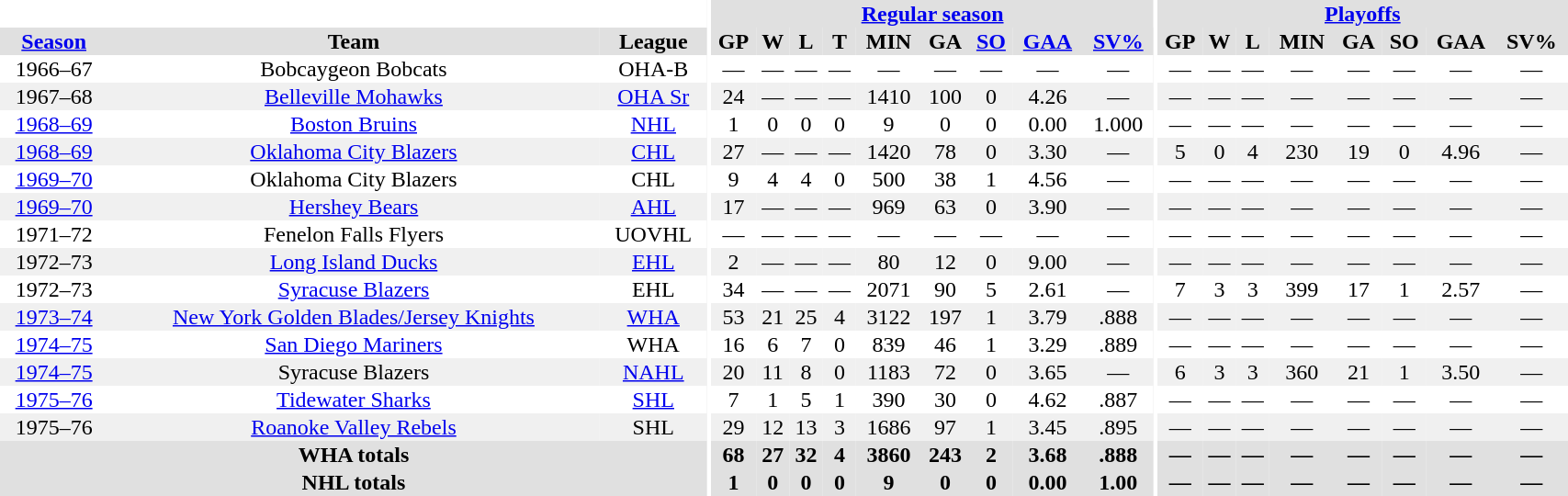<table border="0" cellpadding="1" cellspacing="0" style="width:90%; text-align:center;">
<tr bgcolor="#e0e0e0">
<th colspan="3" bgcolor="#ffffff"></th>
<th rowspan="99" bgcolor="#ffffff"></th>
<th colspan="9" bgcolor="#e0e0e0"><a href='#'>Regular season</a></th>
<th rowspan="99" bgcolor="#ffffff"></th>
<th colspan="8" bgcolor="#e0e0e0"><a href='#'>Playoffs</a></th>
</tr>
<tr bgcolor="#e0e0e0">
<th><a href='#'>Season</a></th>
<th>Team</th>
<th>League</th>
<th>GP</th>
<th>W</th>
<th>L</th>
<th>T</th>
<th>MIN</th>
<th>GA</th>
<th><a href='#'>SO</a></th>
<th><a href='#'>GAA</a></th>
<th><a href='#'>SV%</a></th>
<th>GP</th>
<th>W</th>
<th>L</th>
<th>MIN</th>
<th>GA</th>
<th>SO</th>
<th>GAA</th>
<th>SV%</th>
</tr>
<tr>
<td>1966–67</td>
<td>Bobcaygeon Bobcats</td>
<td>OHA-B</td>
<td>—</td>
<td>—</td>
<td>—</td>
<td>—</td>
<td>—</td>
<td>—</td>
<td>—</td>
<td>—</td>
<td>—</td>
<td>—</td>
<td>—</td>
<td>—</td>
<td>—</td>
<td>—</td>
<td>—</td>
<td>—</td>
<td>—</td>
</tr>
<tr bgcolor="#f0f0f0">
<td>1967–68</td>
<td><a href='#'>Belleville Mohawks</a></td>
<td><a href='#'>OHA Sr</a></td>
<td>24</td>
<td>—</td>
<td>—</td>
<td>—</td>
<td>1410</td>
<td>100</td>
<td>0</td>
<td>4.26</td>
<td>—</td>
<td>—</td>
<td>—</td>
<td>—</td>
<td>—</td>
<td>—</td>
<td>—</td>
<td>—</td>
<td>—</td>
</tr>
<tr>
<td><a href='#'>1968–69</a></td>
<td><a href='#'>Boston Bruins</a></td>
<td><a href='#'>NHL</a></td>
<td>1</td>
<td>0</td>
<td>0</td>
<td>0</td>
<td>9</td>
<td>0</td>
<td>0</td>
<td>0.00</td>
<td>1.000</td>
<td>—</td>
<td>—</td>
<td>—</td>
<td>—</td>
<td>—</td>
<td>—</td>
<td>—</td>
<td>—</td>
</tr>
<tr bgcolor="#f0f0f0">
<td><a href='#'>1968–69</a></td>
<td><a href='#'>Oklahoma City Blazers</a></td>
<td><a href='#'>CHL</a></td>
<td>27</td>
<td>—</td>
<td>—</td>
<td>—</td>
<td>1420</td>
<td>78</td>
<td>0</td>
<td>3.30</td>
<td>—</td>
<td>5</td>
<td>0</td>
<td>4</td>
<td>230</td>
<td>19</td>
<td>0</td>
<td>4.96</td>
<td>—</td>
</tr>
<tr>
<td><a href='#'>1969–70</a></td>
<td>Oklahoma City Blazers</td>
<td>CHL</td>
<td>9</td>
<td>4</td>
<td>4</td>
<td>0</td>
<td>500</td>
<td>38</td>
<td>1</td>
<td>4.56</td>
<td>—</td>
<td>—</td>
<td>—</td>
<td>—</td>
<td>—</td>
<td>—</td>
<td>—</td>
<td>—</td>
<td>—</td>
</tr>
<tr bgcolor="#f0f0f0">
<td><a href='#'>1969–70</a></td>
<td><a href='#'>Hershey Bears</a></td>
<td><a href='#'>AHL</a></td>
<td>17</td>
<td>—</td>
<td>—</td>
<td>—</td>
<td>969</td>
<td>63</td>
<td>0</td>
<td>3.90</td>
<td>—</td>
<td>—</td>
<td>—</td>
<td>—</td>
<td>—</td>
<td>—</td>
<td>—</td>
<td>—</td>
<td>—</td>
</tr>
<tr>
<td>1971–72</td>
<td>Fenelon Falls Flyers</td>
<td>UOVHL</td>
<td>—</td>
<td>—</td>
<td>—</td>
<td>—</td>
<td>—</td>
<td>—</td>
<td>—</td>
<td>—</td>
<td>—</td>
<td>—</td>
<td>—</td>
<td>—</td>
<td>—</td>
<td>—</td>
<td>—</td>
<td>—</td>
<td>—</td>
</tr>
<tr bgcolor="#f0f0f0">
<td>1972–73</td>
<td><a href='#'>Long Island Ducks</a></td>
<td><a href='#'>EHL</a></td>
<td>2</td>
<td>—</td>
<td>—</td>
<td>—</td>
<td>80</td>
<td>12</td>
<td>0</td>
<td>9.00</td>
<td>—</td>
<td>—</td>
<td>—</td>
<td>—</td>
<td>—</td>
<td>—</td>
<td>—</td>
<td>—</td>
<td>—</td>
</tr>
<tr>
<td>1972–73</td>
<td><a href='#'>Syracuse Blazers</a></td>
<td>EHL</td>
<td>34</td>
<td>—</td>
<td>—</td>
<td>—</td>
<td>2071</td>
<td>90</td>
<td>5</td>
<td>2.61</td>
<td>—</td>
<td>7</td>
<td>3</td>
<td>3</td>
<td>399</td>
<td>17</td>
<td>1</td>
<td>2.57</td>
<td>—</td>
</tr>
<tr bgcolor="#f0f0f0">
<td><a href='#'>1973–74</a></td>
<td><a href='#'>New York Golden Blades/Jersey Knights</a></td>
<td><a href='#'>WHA</a></td>
<td>53</td>
<td>21</td>
<td>25</td>
<td>4</td>
<td>3122</td>
<td>197</td>
<td>1</td>
<td>3.79</td>
<td>.888</td>
<td>—</td>
<td>—</td>
<td>—</td>
<td>—</td>
<td>—</td>
<td>—</td>
<td>—</td>
<td>—</td>
</tr>
<tr>
<td><a href='#'>1974–75</a></td>
<td><a href='#'>San Diego Mariners</a></td>
<td>WHA</td>
<td>16</td>
<td>6</td>
<td>7</td>
<td>0</td>
<td>839</td>
<td>46</td>
<td>1</td>
<td>3.29</td>
<td>.889</td>
<td>—</td>
<td>—</td>
<td>—</td>
<td>—</td>
<td>—</td>
<td>—</td>
<td>—</td>
<td>—</td>
</tr>
<tr bgcolor="#f0f0f0">
<td><a href='#'>1974–75</a></td>
<td>Syracuse Blazers</td>
<td><a href='#'>NAHL</a></td>
<td>20</td>
<td>11</td>
<td>8</td>
<td>0</td>
<td>1183</td>
<td>72</td>
<td>0</td>
<td>3.65</td>
<td>—</td>
<td>6</td>
<td>3</td>
<td>3</td>
<td>360</td>
<td>21</td>
<td>1</td>
<td>3.50</td>
<td>—</td>
</tr>
<tr>
<td><a href='#'>1975–76</a></td>
<td><a href='#'>Tidewater Sharks</a></td>
<td><a href='#'>SHL</a></td>
<td>7</td>
<td>1</td>
<td>5</td>
<td>1</td>
<td>390</td>
<td>30</td>
<td>0</td>
<td>4.62</td>
<td>.887</td>
<td>—</td>
<td>—</td>
<td>—</td>
<td>—</td>
<td>—</td>
<td>—</td>
<td>—</td>
<td>—</td>
</tr>
<tr bgcolor="#f0f0f0">
<td>1975–76</td>
<td><a href='#'>Roanoke Valley Rebels</a></td>
<td>SHL</td>
<td>29</td>
<td>12</td>
<td>13</td>
<td>3</td>
<td>1686</td>
<td>97</td>
<td>1</td>
<td>3.45</td>
<td>.895</td>
<td>—</td>
<td>—</td>
<td>—</td>
<td>—</td>
<td>—</td>
<td>—</td>
<td>—</td>
<td>—</td>
</tr>
<tr bgcolor="#e0e0e0">
<th colspan=3>WHA totals</th>
<th>68</th>
<th>27</th>
<th>32</th>
<th>4</th>
<th>3860</th>
<th>243</th>
<th>2</th>
<th>3.68</th>
<th>.888</th>
<th>—</th>
<th>—</th>
<th>—</th>
<th>—</th>
<th>—</th>
<th>—</th>
<th>—</th>
<th>—</th>
</tr>
<tr bgcolor="#e0e0e0">
<th colspan=3>NHL totals</th>
<th>1</th>
<th>0</th>
<th>0</th>
<th>0</th>
<th>9</th>
<th>0</th>
<th>0</th>
<th>0.00</th>
<th>1.00</th>
<th>—</th>
<th>—</th>
<th>—</th>
<th>—</th>
<th>—</th>
<th>—</th>
<th>—</th>
<th>—</th>
</tr>
</table>
